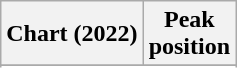<table class="wikitable sortable plainrowheaders" style="text-align:center">
<tr>
<th scope="col">Chart (2022)</th>
<th scope="col">Peak<br>position</th>
</tr>
<tr>
</tr>
<tr>
</tr>
<tr>
</tr>
</table>
